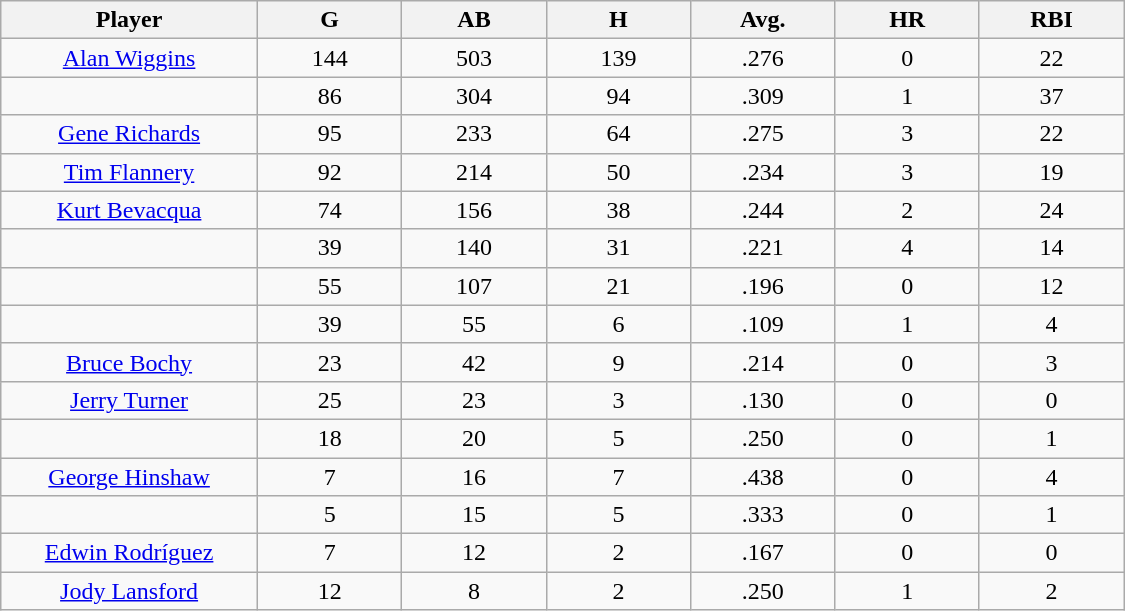<table class="wikitable sortable">
<tr>
<th bgcolor="#DDDDFF" width="16%">Player</th>
<th bgcolor="#DDDDFF" width="9%">G</th>
<th bgcolor="#DDDDFF" width="9%">AB</th>
<th bgcolor="#DDDDFF" width="9%">H</th>
<th bgcolor="#DDDDFF" width="9%">Avg.</th>
<th bgcolor="#DDDDFF" width="9%">HR</th>
<th bgcolor="#DDDDFF" width="9%">RBI</th>
</tr>
<tr align="center">
<td><a href='#'>Alan Wiggins</a></td>
<td>144</td>
<td>503</td>
<td>139</td>
<td>.276</td>
<td>0</td>
<td>22</td>
</tr>
<tr align=center>
<td></td>
<td>86</td>
<td>304</td>
<td>94</td>
<td>.309</td>
<td>1</td>
<td>37</td>
</tr>
<tr align="center">
<td><a href='#'>Gene Richards</a></td>
<td>95</td>
<td>233</td>
<td>64</td>
<td>.275</td>
<td>3</td>
<td>22</td>
</tr>
<tr align=center>
<td><a href='#'>Tim Flannery</a></td>
<td>92</td>
<td>214</td>
<td>50</td>
<td>.234</td>
<td>3</td>
<td>19</td>
</tr>
<tr align=center>
<td><a href='#'>Kurt Bevacqua</a></td>
<td>74</td>
<td>156</td>
<td>38</td>
<td>.244</td>
<td>2</td>
<td>24</td>
</tr>
<tr align=center>
<td></td>
<td>39</td>
<td>140</td>
<td>31</td>
<td>.221</td>
<td>4</td>
<td>14</td>
</tr>
<tr align="center">
<td></td>
<td>55</td>
<td>107</td>
<td>21</td>
<td>.196</td>
<td>0</td>
<td>12</td>
</tr>
<tr align="center">
<td></td>
<td>39</td>
<td>55</td>
<td>6</td>
<td>.109</td>
<td>1</td>
<td>4</td>
</tr>
<tr align="center">
<td><a href='#'>Bruce Bochy</a></td>
<td>23</td>
<td>42</td>
<td>9</td>
<td>.214</td>
<td>0</td>
<td>3</td>
</tr>
<tr align=center>
<td><a href='#'>Jerry Turner</a></td>
<td>25</td>
<td>23</td>
<td>3</td>
<td>.130</td>
<td>0</td>
<td>0</td>
</tr>
<tr align=center>
<td></td>
<td>18</td>
<td>20</td>
<td>5</td>
<td>.250</td>
<td>0</td>
<td>1</td>
</tr>
<tr align="center">
<td><a href='#'>George Hinshaw</a></td>
<td>7</td>
<td>16</td>
<td>7</td>
<td>.438</td>
<td>0</td>
<td>4</td>
</tr>
<tr align=center>
<td></td>
<td>5</td>
<td>15</td>
<td>5</td>
<td>.333</td>
<td>0</td>
<td>1</td>
</tr>
<tr align="center">
<td><a href='#'>Edwin Rodríguez</a></td>
<td>7</td>
<td>12</td>
<td>2</td>
<td>.167</td>
<td>0</td>
<td>0</td>
</tr>
<tr align=center>
<td><a href='#'>Jody Lansford</a></td>
<td>12</td>
<td>8</td>
<td>2</td>
<td>.250</td>
<td>1</td>
<td>2</td>
</tr>
</table>
